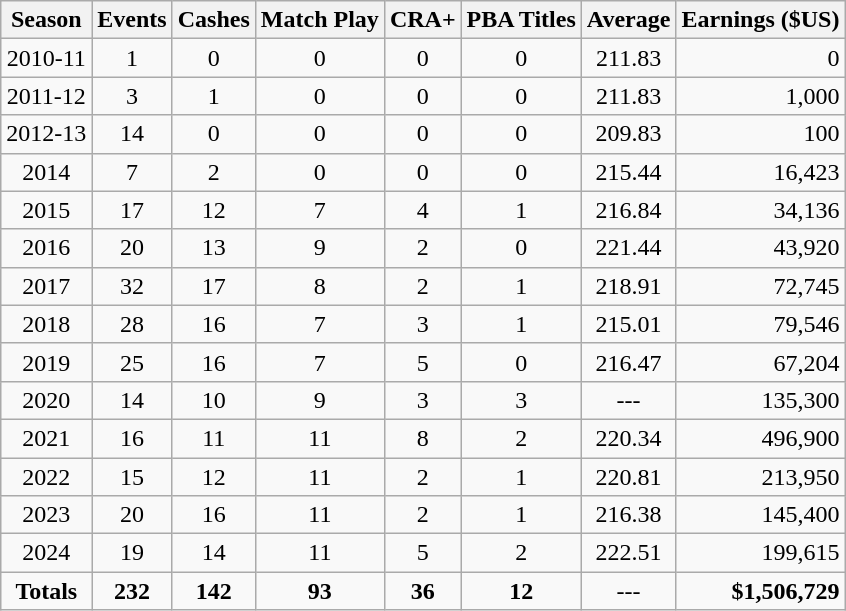<table class="wikitable" style="text-align:center">
<tr>
<th>Season</th>
<th>Events</th>
<th>Cashes</th>
<th>Match Play</th>
<th>CRA+</th>
<th>PBA Titles</th>
<th>Average</th>
<th>Earnings ($US)</th>
</tr>
<tr>
<td>2010-11</td>
<td>1</td>
<td>0</td>
<td>0</td>
<td>0</td>
<td>0</td>
<td>211.83</td>
<td align=right>0</td>
</tr>
<tr>
<td>2011-12</td>
<td>3</td>
<td>1</td>
<td>0</td>
<td>0</td>
<td>0</td>
<td>211.83</td>
<td align=right>1,000</td>
</tr>
<tr>
<td>2012-13</td>
<td>14</td>
<td>0</td>
<td>0</td>
<td>0</td>
<td>0</td>
<td>209.83</td>
<td align=right>100</td>
</tr>
<tr>
<td>2014</td>
<td>7</td>
<td>2</td>
<td>0</td>
<td>0</td>
<td>0</td>
<td>215.44</td>
<td align=right>16,423</td>
</tr>
<tr>
<td>2015</td>
<td>17</td>
<td>12</td>
<td>7</td>
<td>4</td>
<td>1</td>
<td>216.84</td>
<td align=right>34,136</td>
</tr>
<tr>
<td>2016</td>
<td>20</td>
<td>13</td>
<td>9</td>
<td>2</td>
<td>0</td>
<td>221.44</td>
<td align=right>43,920</td>
</tr>
<tr>
<td>2017</td>
<td>32</td>
<td>17</td>
<td>8</td>
<td>2</td>
<td>1</td>
<td>218.91</td>
<td align=right>72,745</td>
</tr>
<tr>
<td>2018</td>
<td>28</td>
<td>16</td>
<td>7</td>
<td>3</td>
<td>1</td>
<td>215.01</td>
<td align=right>79,546</td>
</tr>
<tr>
<td>2019</td>
<td>25</td>
<td>16</td>
<td>7</td>
<td>5</td>
<td>0</td>
<td>216.47</td>
<td align=right>67,204</td>
</tr>
<tr>
<td>2020</td>
<td>14</td>
<td>10</td>
<td>9</td>
<td>3</td>
<td>3</td>
<td>---</td>
<td align=right>135,300</td>
</tr>
<tr>
<td>2021</td>
<td>16</td>
<td>11</td>
<td>11</td>
<td>8</td>
<td>2</td>
<td>220.34</td>
<td align=right>496,900</td>
</tr>
<tr>
<td>2022</td>
<td>15</td>
<td>12</td>
<td>11</td>
<td>2</td>
<td>1</td>
<td>220.81</td>
<td align=right>213,950</td>
</tr>
<tr>
<td>2023</td>
<td>20</td>
<td>16</td>
<td>11</td>
<td>2</td>
<td>1</td>
<td>216.38</td>
<td align=right>145,400</td>
</tr>
<tr>
<td>2024</td>
<td>19</td>
<td>14</td>
<td>11</td>
<td>5</td>
<td>2</td>
<td>222.51</td>
<td align=right>199,615</td>
</tr>
<tr>
<td><strong>Totals</strong></td>
<td><strong>232</strong></td>
<td><strong>142</strong></td>
<td><strong>93</strong></td>
<td><strong>36</strong></td>
<td><strong>12</strong></td>
<td>---</td>
<td align=right><strong>$1,506,729</strong></td>
</tr>
</table>
